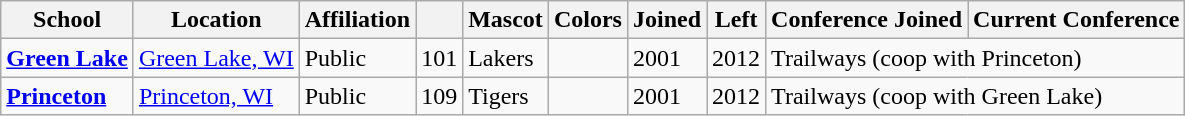<table class="wikitable sortable">
<tr>
<th>School</th>
<th>Location</th>
<th>Affiliation</th>
<th></th>
<th>Mascot</th>
<th>Colors</th>
<th>Joined</th>
<th>Left</th>
<th>Conference Joined</th>
<th>Current Conference</th>
</tr>
<tr>
<td><a href='#'><strong>Green Lake</strong></a></td>
<td><a href='#'>Green Lake, WI</a></td>
<td>Public</td>
<td>101</td>
<td>Lakers</td>
<td> </td>
<td>2001</td>
<td>2012</td>
<td colspan="2">Trailways (coop with Princeton)</td>
</tr>
<tr>
<td><a href='#'><strong>Princeton</strong></a></td>
<td><a href='#'>Princeton, WI</a></td>
<td>Public</td>
<td>109</td>
<td>Tigers</td>
<td> </td>
<td>2001</td>
<td>2012</td>
<td colspan="2">Trailways (coop with Green Lake)</td>
</tr>
</table>
